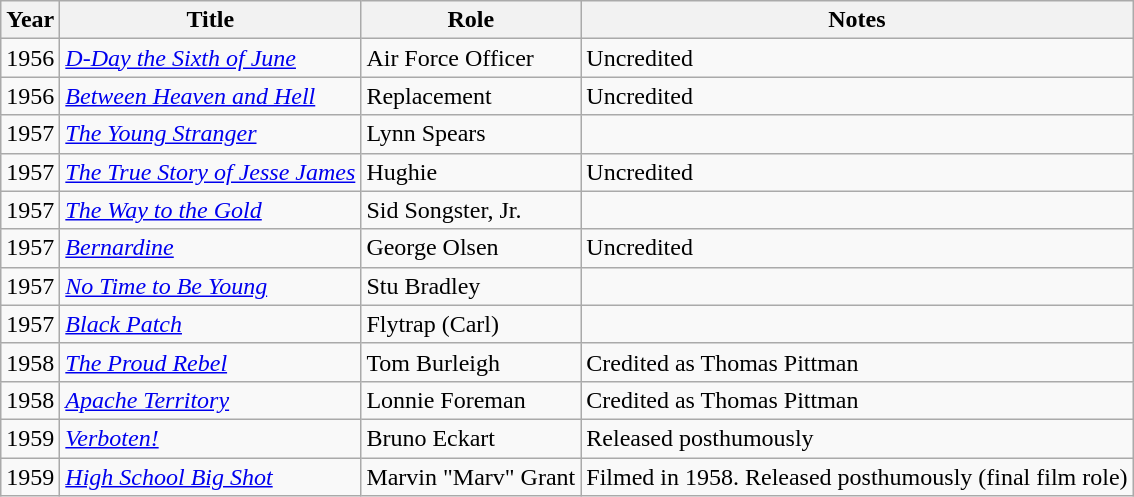<table class="wikitable sortable">
<tr>
<th>Year</th>
<th>Title</th>
<th>Role</th>
<th class="unsortable">Notes</th>
</tr>
<tr>
<td>1956</td>
<td><em><a href='#'>D-Day the Sixth of June</a></em></td>
<td>Air Force Officer</td>
<td>Uncredited</td>
</tr>
<tr>
<td>1956</td>
<td><em><a href='#'>Between Heaven and Hell</a></em></td>
<td>Replacement</td>
<td>Uncredited</td>
</tr>
<tr>
<td>1957</td>
<td><em><a href='#'>The Young Stranger</a></em></td>
<td>Lynn Spears</td>
<td></td>
</tr>
<tr>
<td>1957</td>
<td><em><a href='#'>The True Story of Jesse James</a></em></td>
<td>Hughie</td>
<td>Uncredited</td>
</tr>
<tr>
<td>1957</td>
<td><em><a href='#'>The Way to the Gold</a></em></td>
<td>Sid Songster, Jr.</td>
<td></td>
</tr>
<tr>
<td>1957</td>
<td><em><a href='#'>Bernardine</a></em></td>
<td>George Olsen</td>
<td>Uncredited</td>
</tr>
<tr>
<td>1957</td>
<td><em><a href='#'>No Time to Be Young</a></em></td>
<td>Stu Bradley</td>
<td></td>
</tr>
<tr>
<td>1957</td>
<td><em><a href='#'>Black Patch</a></em></td>
<td>Flytrap (Carl)</td>
<td></td>
</tr>
<tr>
<td>1958</td>
<td><em><a href='#'>The Proud Rebel</a></em></td>
<td>Tom Burleigh</td>
<td>Credited as Thomas Pittman</td>
</tr>
<tr>
<td>1958</td>
<td><em><a href='#'>Apache Territory</a></em></td>
<td>Lonnie Foreman</td>
<td>Credited as Thomas Pittman</td>
</tr>
<tr>
<td>1959</td>
<td><em><a href='#'>Verboten!</a></em></td>
<td>Bruno Eckart</td>
<td>Released posthumously</td>
</tr>
<tr>
<td>1959</td>
<td><em><a href='#'>High School Big Shot</a></em></td>
<td>Marvin "Marv" Grant</td>
<td>Filmed in 1958. Released posthumously (final film role)</td>
</tr>
</table>
